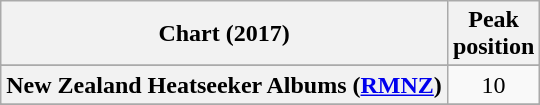<table class="wikitable sortable plainrowheaders" style="text-align:center">
<tr>
<th scope="col">Chart (2017)</th>
<th scope="col">Peak<br>position</th>
</tr>
<tr>
</tr>
<tr>
</tr>
<tr>
</tr>
<tr>
</tr>
<tr>
</tr>
<tr>
<th scope="row">New Zealand Heatseeker Albums (<a href='#'>RMNZ</a>)</th>
<td>10</td>
</tr>
<tr>
</tr>
<tr>
</tr>
</table>
